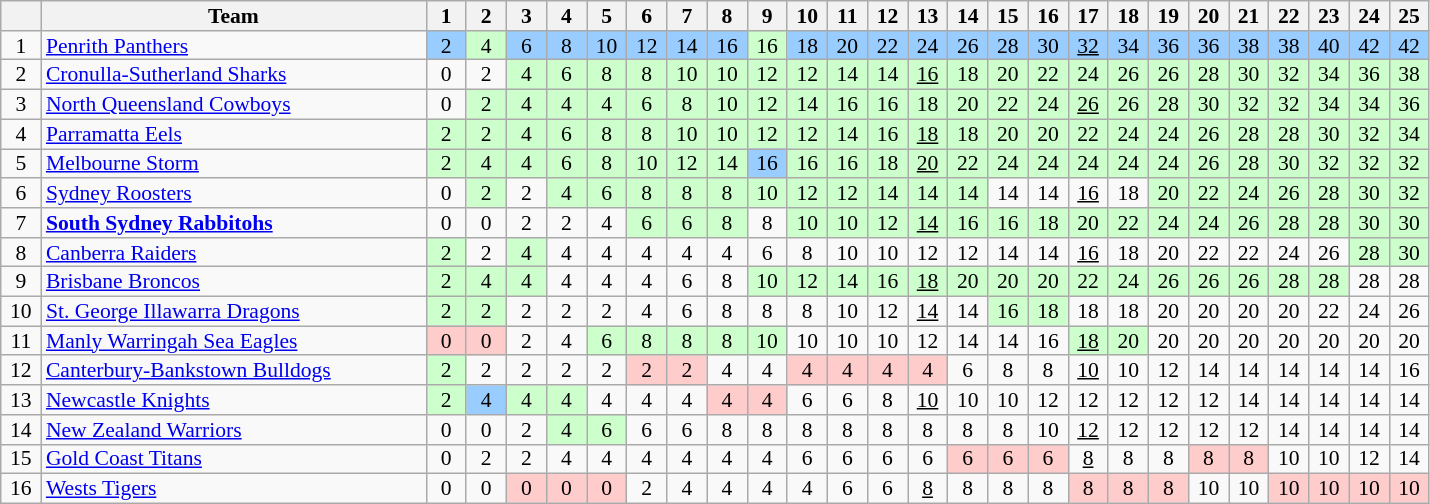<table class="wikitable" style="text-align:center; line-height: 90%; font-size:90%;">
<tr>
<th width="20"></th>
<th width="250">Team</th>
<th width="20">1</th>
<th width="20">2</th>
<th width="20">3</th>
<th width="20">4</th>
<th width="20">5</th>
<th width="20">6</th>
<th width="20">7</th>
<th width="20">8</th>
<th width="20">9</th>
<th width="20">10</th>
<th width="20">11</th>
<th width="20">12</th>
<th width="20">13</th>
<th width="20">14</th>
<th width="20">15</th>
<th width="20">16</th>
<th width="20">17</th>
<th width="20">18</th>
<th width="20">19</th>
<th width="20">20</th>
<th width="20">21</th>
<th width="20">22</th>
<th width="20">23</th>
<th width="20">24</th>
<th width="20">25</th>
</tr>
<tr>
<td>1</td>
<td style="text-align:left;"> <a href='#'>Penrith Panthers</a></td>
<td style="background: #99ccff;">2</td>
<td style="background: #ccffcc;">4</td>
<td style="background: #99ccff;">6</td>
<td style="background: #99ccff;">8</td>
<td style="background: #99ccff;">10</td>
<td style="background: #99ccff;">12</td>
<td style="background: #99ccff;">14</td>
<td style="background: #99ccff;">16</td>
<td style="background: #ccffcc;">16</td>
<td style="background: #99ccff;">18</td>
<td style="background: #99ccff;">20</td>
<td style="background: #99ccff;">22</td>
<td style="background: #99ccff;">24</td>
<td style="background: #99ccff;">26</td>
<td style="background: #99ccff;">28</td>
<td style="background: #99ccff;">30</td>
<td style="background: #99ccff;"><u>32</u></td>
<td style="background: #99ccff;">34</td>
<td style="background: #99ccff;">36</td>
<td style="background: #99ccff;">36</td>
<td style="background: #99ccff;">38</td>
<td style="background: #99ccff;">38</td>
<td style="background: #99ccff;">40</td>
<td style="background: #99ccff;">42</td>
<td style="background: #99ccff;">42</td>
</tr>
<tr>
<td>2</td>
<td style="text-align:left;"> <a href='#'>Cronulla-Sutherland Sharks</a></td>
<td>0</td>
<td>2</td>
<td style="background: #ccffcc;">4</td>
<td style="background: #ccffcc;">6</td>
<td style="background: #ccffcc;">8</td>
<td style="background: #ccffcc;">8</td>
<td style="background: #ccffcc;">10</td>
<td style="background: #ccffcc;">10</td>
<td style="background: #ccffcc;">12</td>
<td style="background: #ccffcc;">12</td>
<td style="background: #ccffcc;">14</td>
<td style="background: #ccffcc;">14</td>
<td style="background: #ccffcc;"><u>16</u></td>
<td style="background: #ccffcc;">18</td>
<td style="background: #ccffcc;">20</td>
<td style="background: #ccffcc;">22</td>
<td style="background: #ccffcc;">24</td>
<td style="background: #ccffcc;">26</td>
<td style="background: #ccffcc;">26</td>
<td style="background: #ccffcc;">28</td>
<td style="background: #ccffcc;">30</td>
<td style="background: #ccffcc;">32</td>
<td style="background: #ccffcc;">34</td>
<td style="background: #ccffcc;">36</td>
<td style="background: #ccffcc;">38</td>
</tr>
<tr>
<td>3</td>
<td style="text-align:left;"> <a href='#'>North Queensland Cowboys</a></td>
<td>0</td>
<td style="background: #ccffcc;">2</td>
<td style="background: #ccffcc;">4</td>
<td style="background: #ccffcc;">4</td>
<td style="background: #ccffcc;">4</td>
<td style="background: #ccffcc;">6</td>
<td style="background: #ccffcc;">8</td>
<td style="background: #ccffcc;">10</td>
<td style="background: #ccffcc;">12</td>
<td style="background: #ccffcc;">14</td>
<td style="background: #ccffcc;">16</td>
<td style="background: #ccffcc;">16</td>
<td style="background: #ccffcc;">18</td>
<td style="background: #ccffcc;">20</td>
<td style="background: #ccffcc;">22</td>
<td style="background: #ccffcc;">24</td>
<td style="background: #ccffcc;"><u>26</u></td>
<td style="background: #ccffcc;">26</td>
<td style="background: #ccffcc;">28</td>
<td style="background: #ccffcc;">30</td>
<td style="background: #ccffcc;">32</td>
<td style="background: #ccffcc;">32</td>
<td style="background: #ccffcc;">34</td>
<td style="background: #ccffcc;">34</td>
<td style="background: #ccffcc;">36</td>
</tr>
<tr>
<td>4</td>
<td style="text-align:left;"> <a href='#'>Parramatta Eels</a></td>
<td style="background: #ccffcc;">2</td>
<td style="background: #ccffcc;">2</td>
<td style="background: #ccffcc;">4</td>
<td style="background: #ccffcc;">6</td>
<td style="background: #ccffcc;">8</td>
<td style="background: #ccffcc;">8</td>
<td style="background: #ccffcc;">10</td>
<td style="background: #ccffcc;">10</td>
<td style="background: #ccffcc;">12</td>
<td style="background: #ccffcc;">12</td>
<td style="background: #ccffcc;">14</td>
<td style="background: #ccffcc;">16</td>
<td style="background: #ccffcc;"><u>18</u></td>
<td style="background: #ccffcc;">18</td>
<td style="background: #ccffcc;">20</td>
<td style="background: #ccffcc;">20</td>
<td style="background: #ccffcc;">22</td>
<td style="background: #ccffcc;">24</td>
<td style="background: #ccffcc;">24</td>
<td style="background: #ccffcc;">26</td>
<td style="background: #ccffcc;">28</td>
<td style="background: #ccffcc;">28</td>
<td style="background: #ccffcc;">30</td>
<td style="background: #ccffcc;">32</td>
<td style="background: #ccffcc;">34</td>
</tr>
<tr>
<td>5</td>
<td style="text-align:left;"> <a href='#'>Melbourne Storm</a></td>
<td style="background: #ccffcc;">2</td>
<td style="background: #ccffcc;">4</td>
<td style="background: #ccffcc;">4</td>
<td style="background: #ccffcc;">6</td>
<td style="background: #ccffcc;">8</td>
<td style="background: #ccffcc;">10</td>
<td style="background: #ccffcc;">12</td>
<td style="background: #ccffcc;">14</td>
<td style="background: #99ccff;">16</td>
<td style="background: #ccffcc;">16</td>
<td style="background: #ccffcc;">16</td>
<td style="background: #ccffcc;">18</td>
<td style="background: #ccffcc;"><u>20</u></td>
<td style="background: #ccffcc;">22</td>
<td style="background: #ccffcc;">24</td>
<td style="background: #ccffcc;">24</td>
<td style="background: #ccffcc;">24</td>
<td style="background: #ccffcc;">24</td>
<td style="background: #ccffcc;">24</td>
<td style="background: #ccffcc;">26</td>
<td style="background: #ccffcc;">28</td>
<td style="background: #ccffcc;">30</td>
<td style="background: #ccffcc;">32</td>
<td style="background: #ccffcc;">32</td>
<td style="background: #ccffcc;">32</td>
</tr>
<tr>
<td>6</td>
<td style="text-align:left;"> <a href='#'>Sydney Roosters</a></td>
<td>0</td>
<td style="background: #ccffcc;">2</td>
<td>2</td>
<td style="background: #ccffcc;">4</td>
<td style="background: #ccffcc;">6</td>
<td style="background: #ccffcc;">8</td>
<td style="background: #ccffcc;">8</td>
<td style="background: #ccffcc;">8</td>
<td style="background: #ccffcc;">10</td>
<td style="background: #ccffcc;">12</td>
<td style="background: #ccffcc;">12</td>
<td style="background: #ccffcc;">14</td>
<td style="background: #ccffcc;">14</td>
<td style="background: #ccffcc;">14</td>
<td>14</td>
<td>14</td>
<td><u>16</u></td>
<td>18</td>
<td style="background: #ccffcc;">20</td>
<td style="background: #ccffcc;">22</td>
<td style="background: #ccffcc;">24</td>
<td style="background: #ccffcc;">26</td>
<td style="background: #ccffcc;">28</td>
<td style="background: #ccffcc;">30</td>
<td style="background: #ccffcc;">32</td>
</tr>
<tr>
<td>7</td>
<td style="text-align:left;"><strong> <a href='#'>South Sydney Rabbitohs</a></strong></td>
<td>0</td>
<td>0</td>
<td>2</td>
<td>2</td>
<td>4</td>
<td style="background: #ccffcc;">6</td>
<td style="background: #ccffcc;">6</td>
<td style="background: #ccffcc;">8</td>
<td>8</td>
<td style="background: #ccffcc;">10</td>
<td style="background: #ccffcc;">10</td>
<td style="background: #ccffcc;">12</td>
<td style="background: #ccffcc;"><u>14</u></td>
<td style="background: #ccffcc;">16</td>
<td style="background: #ccffcc;">16</td>
<td style="background: #ccffcc;">18</td>
<td style="background: #ccffcc;">20</td>
<td style="background: #ccffcc;">22</td>
<td style="background: #ccffcc;">24</td>
<td style="background: #ccffcc;">24</td>
<td style="background: #ccffcc;">26</td>
<td style="background: #ccffcc;">28</td>
<td style="background: #ccffcc;">28</td>
<td style="background: #ccffcc;">30</td>
<td style="background: #ccffcc;">30</td>
</tr>
<tr>
<td>8</td>
<td style="text-align:left;"> <a href='#'>Canberra Raiders</a></td>
<td style="background: #ccffcc;">2</td>
<td>2</td>
<td style="background: #ccffcc;">4</td>
<td>4</td>
<td>4</td>
<td>4</td>
<td>4</td>
<td>4</td>
<td>6</td>
<td>8</td>
<td>10</td>
<td>10</td>
<td>12</td>
<td>12</td>
<td>14</td>
<td>14</td>
<td><u>16</u></td>
<td>18</td>
<td>20</td>
<td>22</td>
<td>22</td>
<td>24</td>
<td>26</td>
<td style="background: #ccffcc;">28</td>
<td style="background: #ccffcc;">30</td>
</tr>
<tr>
<td>9</td>
<td style="text-align:left;"> <a href='#'>Brisbane Broncos</a></td>
<td style="background: #ccffcc;">2</td>
<td style="background: #ccffcc;">4</td>
<td style="background: #ccffcc;">4</td>
<td>4</td>
<td>4</td>
<td>4</td>
<td>6</td>
<td>8</td>
<td style="background: #ccffcc;">10</td>
<td style="background: #ccffcc;">12</td>
<td style="background: #ccffcc;">14</td>
<td style="background: #ccffcc;">16</td>
<td style="background: #ccffcc;"><u>18</u></td>
<td style="background: #ccffcc;">20</td>
<td style="background: #ccffcc;">20</td>
<td style="background: #ccffcc;">20</td>
<td style="background: #ccffcc;">22</td>
<td style="background: #ccffcc;">24</td>
<td style="background: #ccffcc;">26</td>
<td style="background: #ccffcc;">26</td>
<td style="background: #ccffcc;">26</td>
<td style="background: #ccffcc;">28</td>
<td style="background: #ccffcc;">28</td>
<td>28</td>
<td>28</td>
</tr>
<tr>
<td>10</td>
<td style="text-align:left;"> <a href='#'>St. George Illawarra Dragons</a></td>
<td style="background: #ccffcc;">2</td>
<td style="background: #ccffcc;">2</td>
<td>2</td>
<td>2</td>
<td>2</td>
<td>4</td>
<td>6</td>
<td>8</td>
<td>8</td>
<td>8</td>
<td>10</td>
<td>12</td>
<td><u>14</u></td>
<td>14</td>
<td style="background: #ccffcc;">16</td>
<td style="background: #ccffcc;">18</td>
<td>18</td>
<td>18</td>
<td>20</td>
<td>20</td>
<td>20</td>
<td>20</td>
<td>22</td>
<td>24</td>
<td>26</td>
</tr>
<tr>
<td>11</td>
<td style="text-align:left;"> <a href='#'>Manly Warringah Sea Eagles</a></td>
<td style="background: #ffcccc;">0</td>
<td style="background: #ffcccc;">0</td>
<td>2</td>
<td>4</td>
<td style="background: #ccffcc;">6</td>
<td style="background: #ccffcc;">8</td>
<td style="background: #ccffcc;">8</td>
<td style="background: #ccffcc;">8</td>
<td style="background: #ccffcc;">10</td>
<td>10</td>
<td>10</td>
<td>10</td>
<td>12</td>
<td>14</td>
<td>14</td>
<td>16</td>
<td style="background: #ccffcc;"><u>18</u></td>
<td style="background: #ccffcc;">20</td>
<td>20</td>
<td>20</td>
<td>20</td>
<td>20</td>
<td>20</td>
<td>20</td>
<td>20</td>
</tr>
<tr>
<td>12</td>
<td style="text-align:left;"> <a href='#'>Canterbury-Bankstown Bulldogs</a></td>
<td style="background: #ccffcc;">2</td>
<td>2</td>
<td>2</td>
<td>2</td>
<td>2</td>
<td style="background: #ffcccc;">2</td>
<td style="background: #ffcccc;">2</td>
<td>4</td>
<td>4</td>
<td style="background: #ffcccc;">4</td>
<td style="background: #ffcccc;">4</td>
<td style="background: #ffcccc;">4</td>
<td style="background: #ffcccc;">4</td>
<td>6</td>
<td>8</td>
<td>8</td>
<td><u>10</u></td>
<td>10</td>
<td>12</td>
<td>14</td>
<td>14</td>
<td>14</td>
<td>14</td>
<td>14</td>
<td>16</td>
</tr>
<tr>
<td>13</td>
<td style="text-align:left;"> <a href='#'>Newcastle Knights</a></td>
<td style="background: #ccffcc;">2</td>
<td style="background: #99ccff;">4</td>
<td style="background: #ccffcc;">4</td>
<td style="background: #ccffcc;">4</td>
<td>4</td>
<td>4</td>
<td>4</td>
<td style="background: #ffcccc;">4</td>
<td style="background: #ffcccc;">4</td>
<td>6</td>
<td>6</td>
<td>8</td>
<td><u>10</u></td>
<td>10</td>
<td>10</td>
<td>12</td>
<td>12</td>
<td>12</td>
<td>12</td>
<td>12</td>
<td>14</td>
<td>14</td>
<td>14</td>
<td>14</td>
<td>14</td>
</tr>
<tr>
<td>14</td>
<td style="text-align:left;"> <a href='#'>New Zealand Warriors</a></td>
<td>0</td>
<td>0</td>
<td>2</td>
<td style="background: #ccffcc;">4</td>
<td style="background: #ccffcc;">6</td>
<td>6</td>
<td>6</td>
<td>8</td>
<td>8</td>
<td>8</td>
<td>8</td>
<td>8</td>
<td>8</td>
<td>8</td>
<td>8</td>
<td>10</td>
<td><u>12</u></td>
<td>12</td>
<td>12</td>
<td>12</td>
<td>12</td>
<td>14</td>
<td>14</td>
<td>14</td>
<td>14</td>
</tr>
<tr>
<td>15</td>
<td style="text-align:left;"> <a href='#'>Gold Coast Titans</a></td>
<td>0</td>
<td>2</td>
<td>2</td>
<td>4</td>
<td>4</td>
<td>4</td>
<td>4</td>
<td>4</td>
<td>4</td>
<td>6</td>
<td>6</td>
<td>6</td>
<td>6</td>
<td style="background: #ffcccc;">6</td>
<td style="background: #ffcccc;">6</td>
<td style="background: #ffcccc;">6</td>
<td><u>8</u></td>
<td>8</td>
<td>8</td>
<td style="background: #ffcccc;">8</td>
<td style="background: #ffcccc;">8</td>
<td>10</td>
<td>10</td>
<td>12</td>
<td>14</td>
</tr>
<tr>
<td>16</td>
<td style="text-align:left;"> <a href='#'>Wests Tigers</a></td>
<td>0</td>
<td>0</td>
<td style="background: #ffcccc;">0</td>
<td style="background: #ffcccc;">0</td>
<td style="background: #ffcccc;">0</td>
<td>2</td>
<td>4</td>
<td>4</td>
<td>4</td>
<td>4</td>
<td>6</td>
<td>6</td>
<td><u>8</u></td>
<td>8</td>
<td>8</td>
<td>8</td>
<td style="background: #ffcccc;">8</td>
<td style="background: #ffcccc;">8</td>
<td style="background: #ffcccc;">8</td>
<td>10</td>
<td>10</td>
<td style="background: #ffcccc;">10</td>
<td style="background: #ffcccc;">10</td>
<td style="background: #ffcccc;">10</td>
<td style="background: #ffcccc;">10</td>
</tr>
</table>
